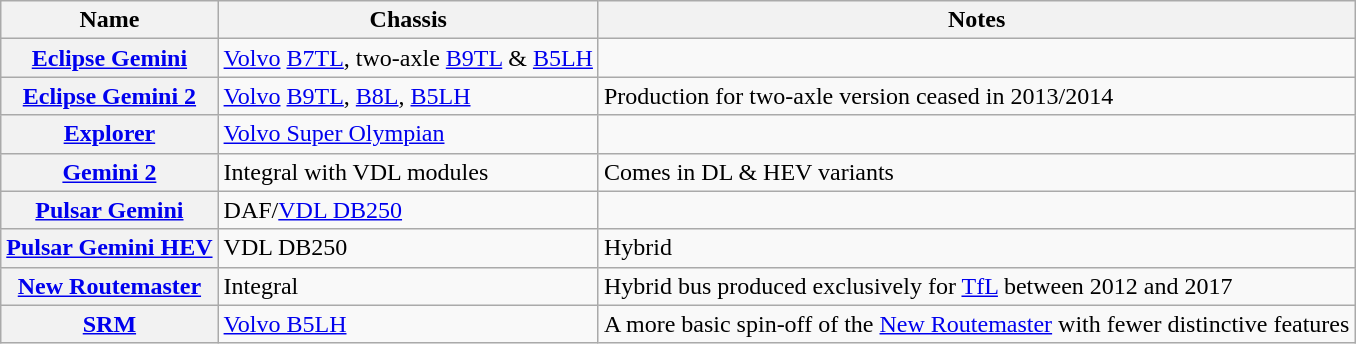<table class="wikitable sortable">
<tr>
<th>Name</th>
<th>Chassis</th>
<th>Notes</th>
</tr>
<tr>
<th><a href='#'>Eclipse Gemini</a></th>
<td><a href='#'>Volvo</a> <a href='#'>B7TL</a>, two-axle <a href='#'>B9TL</a> & <a href='#'>B5LH</a></td>
<td></td>
</tr>
<tr>
<th><a href='#'>Eclipse Gemini 2</a></th>
<td><a href='#'>Volvo</a> <a href='#'>B9TL</a>, <a href='#'>B8L</a>, <a href='#'>B5LH</a></td>
<td>Production for two-axle version ceased in 2013/2014</td>
</tr>
<tr>
<th><a href='#'>Explorer</a></th>
<td><a href='#'>Volvo Super Olympian</a></td>
<td></td>
</tr>
<tr>
<th><a href='#'>Gemini 2</a></th>
<td>Integral with VDL modules</td>
<td>Comes in DL & HEV variants</td>
</tr>
<tr>
<th><a href='#'>Pulsar Gemini</a></th>
<td>DAF/<a href='#'>VDL DB250</a></td>
<td></td>
</tr>
<tr>
<th><a href='#'>Pulsar Gemini HEV</a></th>
<td>VDL DB250</td>
<td>Hybrid</td>
</tr>
<tr>
<th><a href='#'>New Routemaster</a></th>
<td>Integral</td>
<td>Hybrid bus produced exclusively for <a href='#'>TfL</a> between 2012 and 2017</td>
</tr>
<tr>
<th><a href='#'>SRM</a></th>
<td><a href='#'>Volvo B5LH</a></td>
<td>A more basic spin-off of the <a href='#'>New Routemaster</a> with fewer distinctive features</td>
</tr>
</table>
